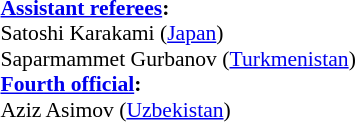<table width=50% style="font-size: 90%">
<tr>
<td><br><strong><a href='#'>Assistant referees</a>:</strong>
<br>Satoshi  Karakami (<a href='#'>Japan</a>)
<br>Saparmammet Gurbanov (<a href='#'>Turkmenistan</a>)
<br><strong><a href='#'>Fourth official</a>:</strong>
<br>Aziz Asimov (<a href='#'>Uzbekistan</a>)</td>
</tr>
</table>
